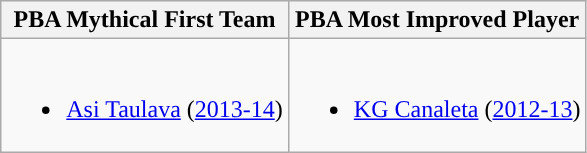<table class=wikitable>
<tr>
<th>PBA Mythical First Team</th>
<th>PBA Most Improved Player</th>
</tr>
<tr>
<td valign="top"><br><ul><li><a href='#'>Asi Taulava</a> (<a href='#'>2013-14</a>)</li></ul></td>
<td valign="top"><br><ul><li><a href='#'>KG Canaleta</a> (<a href='#'>2012-13</a>)</li></ul></td>
</tr>
</table>
